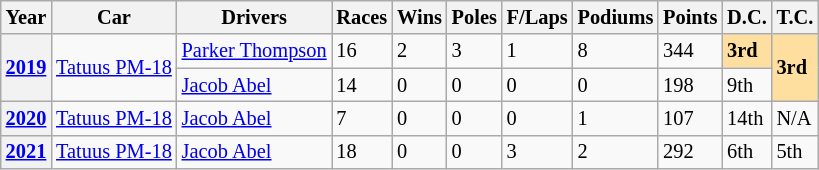<table class="wikitable" style="font-size:85%">
<tr>
<th>Year</th>
<th>Car</th>
<th>Drivers</th>
<th>Races</th>
<th>Wins</th>
<th>Poles</th>
<th>F/Laps</th>
<th>Podiums</th>
<th>Points</th>
<th>D.C.</th>
<th>T.C.</th>
</tr>
<tr>
<th rowspan="2"><a href='#'>2019</a></th>
<td rowspan="2"><a href='#'>Tatuus PM-18</a></td>
<td> <a href='#'>Parker Thompson</a></td>
<td>16</td>
<td>2</td>
<td>3</td>
<td>1</td>
<td>8</td>
<td>344</td>
<td style="background:#FFDF9F;"><strong>3rd</strong></td>
<td rowspan="2" style="background:#FFDF9F;"><strong>3rd</strong></td>
</tr>
<tr>
<td> <a href='#'>Jacob Abel</a></td>
<td>14</td>
<td>0</td>
<td>0</td>
<td>0</td>
<td>0</td>
<td>198</td>
<td>9th</td>
</tr>
<tr>
<th><a href='#'>2020</a></th>
<td><a href='#'>Tatuus PM-18</a></td>
<td> <a href='#'>Jacob Abel</a></td>
<td>7</td>
<td>0</td>
<td>0</td>
<td>0</td>
<td>1</td>
<td>107</td>
<td>14th</td>
<td>N/A</td>
</tr>
<tr>
<th><a href='#'>2021</a></th>
<td><a href='#'>Tatuus PM-18</a></td>
<td> <a href='#'>Jacob Abel</a></td>
<td>18</td>
<td>0</td>
<td>0</td>
<td>3</td>
<td>2</td>
<td>292</td>
<td>6th</td>
<td>5th</td>
</tr>
</table>
